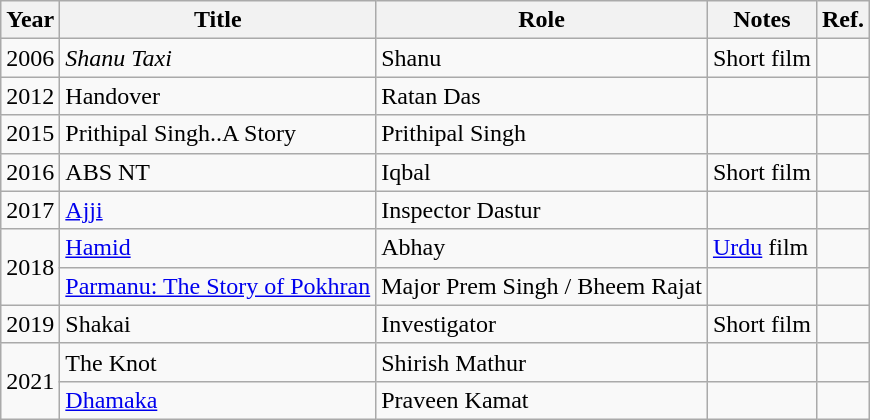<table class="wikitable sortable">
<tr>
<th style="background:;">Year</th>
<th style="background:;">Title</th>
<th style="background:;">Role</th>
<th style="background:;" class="unsortable">Notes</th>
<th style="background:;" class="unsortable">Ref.</th>
</tr>
<tr>
<td>2006</td>
<td><em>Shanu Taxi</td>
<td>Shanu</td>
<td>Short film</td>
<td></td>
</tr>
<tr>
<td>2012</td>
<td></em>Handover<em></td>
<td>Ratan Das</td>
<td></td>
<td></td>
</tr>
<tr>
<td>2015</td>
<td></em>Prithipal Singh..A Story<em></td>
<td>Prithipal Singh</td>
<td></td>
<td></td>
</tr>
<tr>
<td>2016</td>
<td></em>ABS NT<em></td>
<td>Iqbal</td>
<td>Short film</td>
<td></td>
</tr>
<tr>
<td>2017</td>
<td></em><a href='#'>Ajji</a><em></td>
<td>Inspector Dastur</td>
<td></td>
<td></td>
</tr>
<tr>
<td rowspan="2">2018</td>
<td></em><a href='#'>Hamid</a><em></td>
<td>Abhay</td>
<td><a href='#'>Urdu</a> film</td>
<td></td>
</tr>
<tr>
<td></em><a href='#'>Parmanu: The Story of Pokhran</a><em></td>
<td>Major Prem Singh / Bheem Rajat</td>
<td></td>
<td></td>
</tr>
<tr>
<td>2019</td>
<td></em>Shakai<em></td>
<td>Investigator</td>
<td>Short film</td>
<td></td>
</tr>
<tr>
<td rowspan="2">2021</td>
<td></em>The Knot<em></td>
<td>Shirish Mathur</td>
<td></td>
<td></td>
</tr>
<tr>
<td></em><a href='#'>Dhamaka</a><em></td>
<td>Praveen Kamat</td>
<td></td>
<td></td>
</tr>
</table>
